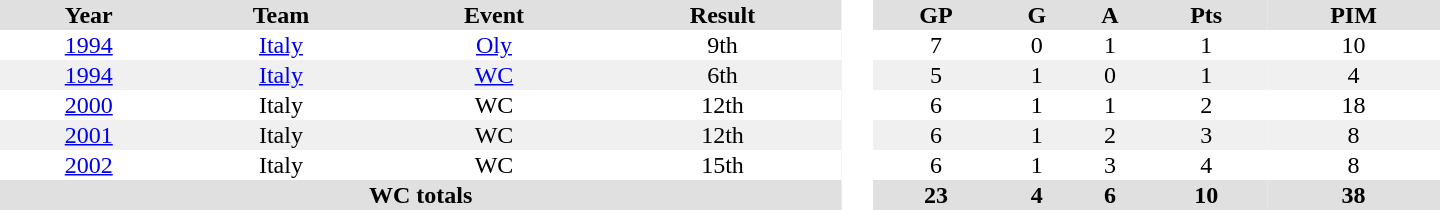<table border="0" cellpadding="1" cellspacing="0" style="text-align:center; width:60em">
<tr ALIGN="centre" bgcolor="#e0e0e0">
<th>Year</th>
<th>Team</th>
<th>Event</th>
<th>Result</th>
<th rowspan="99" bgcolor="#ffffff"> </th>
<th>GP</th>
<th>G</th>
<th>A</th>
<th>Pts</th>
<th>PIM</th>
</tr>
<tr>
<td><a href='#'>1994</a></td>
<td><a href='#'>Italy</a></td>
<td><a href='#'>Oly</a></td>
<td>9th</td>
<td>7</td>
<td>0</td>
<td>1</td>
<td>1</td>
<td>10</td>
</tr>
<tr style="background:#f0f0f0;">
<td><a href='#'>1994</a></td>
<td><a href='#'>Italy</a></td>
<td><a href='#'>WC</a></td>
<td>6th</td>
<td>5</td>
<td>1</td>
<td>0</td>
<td>1</td>
<td>4</td>
</tr>
<tr>
<td><a href='#'>2000</a></td>
<td>Italy</td>
<td>WC</td>
<td>12th</td>
<td>6</td>
<td>1</td>
<td>1</td>
<td>2</td>
<td>18</td>
</tr>
<tr style="background:#f0f0f0;">
<td><a href='#'>2001</a></td>
<td>Italy</td>
<td>WC</td>
<td>12th</td>
<td>6</td>
<td>1</td>
<td>2</td>
<td>3</td>
<td>8</td>
</tr>
<tr>
<td><a href='#'>2002</a></td>
<td>Italy</td>
<td>WC</td>
<td>15th</td>
<td>6</td>
<td>1</td>
<td>3</td>
<td>4</td>
<td>8</td>
</tr>
<tr style="background:#e0e0e0;">
<th colspan=4>WC totals</th>
<th>23</th>
<th>4</th>
<th>6</th>
<th>10</th>
<th>38</th>
</tr>
</table>
